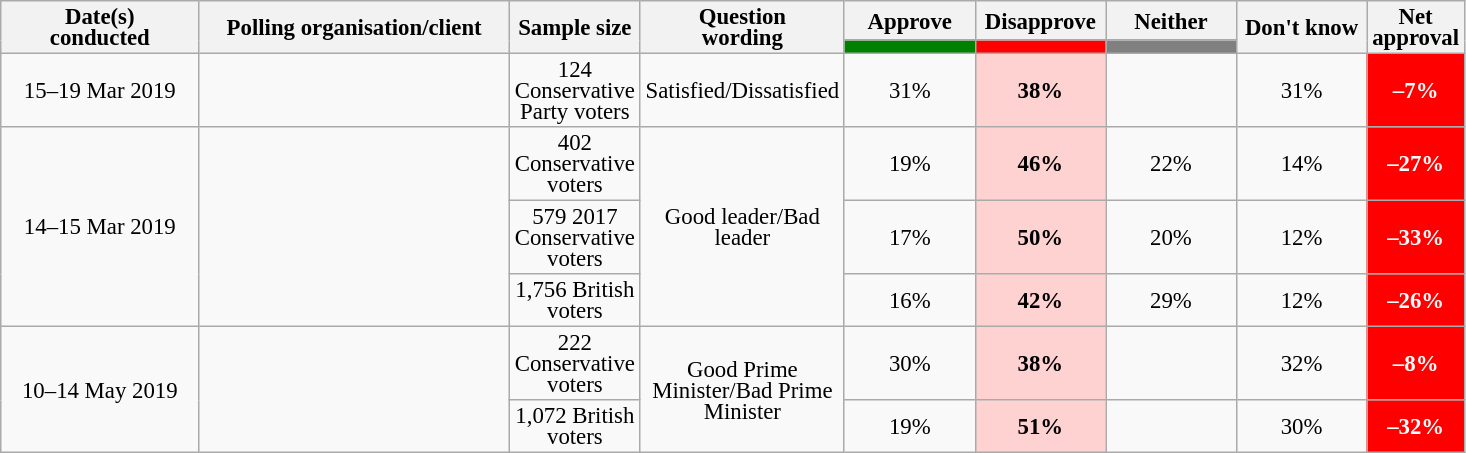<table class="wikitable collapsible sortable" style="text-align:center;font-size:95%;line-height:14px;">
<tr>
<th style="width:125px;" rowspan="2">Date(s)<br>conducted</th>
<th style="width:200px;" rowspan="2">Polling organisation/client</th>
<th style="width:60px;" rowspan="2">Sample size</th>
<th style="width:120px;" rowspan="2">Question<br>wording</th>
<th class="unsortable" style="width:80px;">Approve</th>
<th class="unsortable" style="width: 80px;">Disapprove</th>
<th class="unsortable" style="width:80px;">Neither</th>
<th class="unsortable" style="width:80px;" rowspan="2">Don't know</th>
<th class="unsortable" style="width:20px;" rowspan="2">Net approval</th>
</tr>
<tr>
<th class="unsortable" style="background:green;width:60px;"></th>
<th class="unsortable" style="background:red;width:60px;"></th>
<th class="unsortable" style="background:grey;width:60px;"></th>
</tr>
<tr>
<td>15–19 Mar 2019</td>
<td></td>
<td>124 Conservative Party voters</td>
<td>Satisfied/Dissatisfied</td>
<td>31%</td>
<td style="background:#FFD2D2"><strong>38%</strong></td>
<td></td>
<td>31%</td>
<td style="background:red;color:white;"><strong>–7%</strong></td>
</tr>
<tr>
<td rowspan="3">14–15 Mar 2019</td>
<td rowspan="3"></td>
<td>402 Conservative voters</td>
<td rowspan="3">Good leader/Bad leader</td>
<td>19%</td>
<td style="background:#FFD2D2"><strong>46%</strong></td>
<td>22%</td>
<td>14%</td>
<td style="background:red;color:white;"><strong>–27%</strong></td>
</tr>
<tr>
<td>579 2017 Conservative voters</td>
<td>17%</td>
<td style="background:#FFD2D2"><strong>50%</strong></td>
<td>20%</td>
<td>12%</td>
<td style="background:red;color:white;"><strong>–33%</strong></td>
</tr>
<tr>
<td>1,756 British voters</td>
<td>16%</td>
<td style="background:#FFD2D2"><strong>42%</strong></td>
<td>29%</td>
<td>12%</td>
<td style="background:red;color:white;"><strong>–26%</strong></td>
</tr>
<tr>
<td rowspan="2">10–14 May 2019</td>
<td rowspan="2"></td>
<td>222 Conservative voters</td>
<td rowspan="2">Good Prime Minister/Bad Prime Minister</td>
<td>30%</td>
<td style="background:#FFD2D2"><strong>38%</strong></td>
<td></td>
<td>32%</td>
<td style="background:red;color:white;"><strong>–8%</strong></td>
</tr>
<tr>
<td>1,072 British voters</td>
<td>19%</td>
<td style="background:#FFD2D2"><strong>51%</strong></td>
<td></td>
<td>30%</td>
<td style="background:red;color:white;"><strong>–32%</strong></td>
</tr>
</table>
